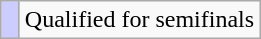<table class="wikitable">
<tr>
<td style="background:#ccf; width:5px;"></td>
<td>Qualified for semifinals</td>
</tr>
</table>
